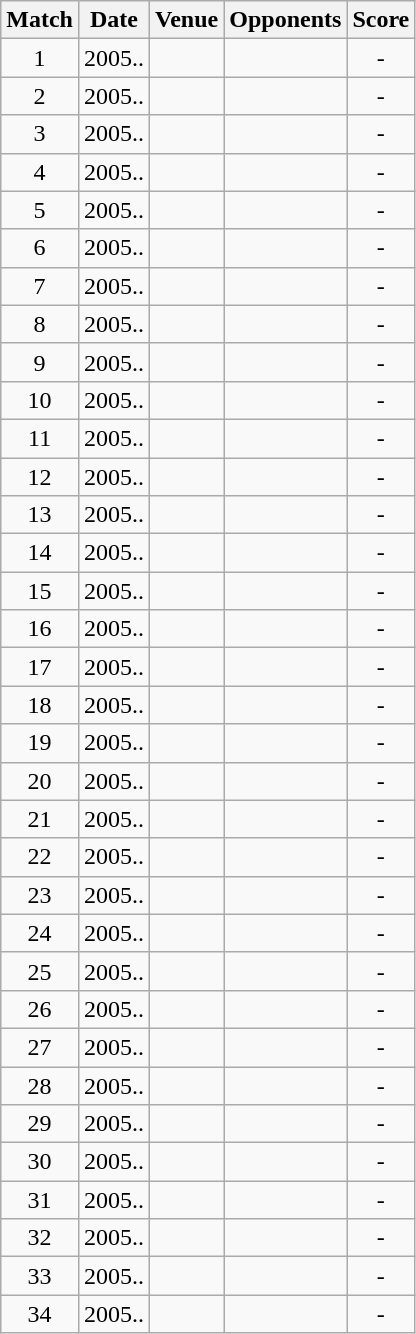<table class="wikitable" style="text-align:center;">
<tr>
<th>Match</th>
<th>Date</th>
<th>Venue</th>
<th>Opponents</th>
<th>Score</th>
</tr>
<tr>
<td>1</td>
<td>2005..</td>
<td><a href='#'></a></td>
<td><a href='#'></a></td>
<td>-</td>
</tr>
<tr>
<td>2</td>
<td>2005..</td>
<td><a href='#'></a></td>
<td><a href='#'></a></td>
<td>-</td>
</tr>
<tr>
<td>3</td>
<td>2005..</td>
<td><a href='#'></a></td>
<td><a href='#'></a></td>
<td>-</td>
</tr>
<tr>
<td>4</td>
<td>2005..</td>
<td><a href='#'></a></td>
<td><a href='#'></a></td>
<td>-</td>
</tr>
<tr>
<td>5</td>
<td>2005..</td>
<td><a href='#'></a></td>
<td><a href='#'></a></td>
<td>-</td>
</tr>
<tr>
<td>6</td>
<td>2005..</td>
<td><a href='#'></a></td>
<td><a href='#'></a></td>
<td>-</td>
</tr>
<tr>
<td>7</td>
<td>2005..</td>
<td><a href='#'></a></td>
<td><a href='#'></a></td>
<td>-</td>
</tr>
<tr>
<td>8</td>
<td>2005..</td>
<td><a href='#'></a></td>
<td><a href='#'></a></td>
<td>-</td>
</tr>
<tr>
<td>9</td>
<td>2005..</td>
<td><a href='#'></a></td>
<td><a href='#'></a></td>
<td>-</td>
</tr>
<tr>
<td>10</td>
<td>2005..</td>
<td><a href='#'></a></td>
<td><a href='#'></a></td>
<td>-</td>
</tr>
<tr>
<td>11</td>
<td>2005..</td>
<td><a href='#'></a></td>
<td><a href='#'></a></td>
<td>-</td>
</tr>
<tr>
<td>12</td>
<td>2005..</td>
<td><a href='#'></a></td>
<td><a href='#'></a></td>
<td>-</td>
</tr>
<tr>
<td>13</td>
<td>2005..</td>
<td><a href='#'></a></td>
<td><a href='#'></a></td>
<td>-</td>
</tr>
<tr>
<td>14</td>
<td>2005..</td>
<td><a href='#'></a></td>
<td><a href='#'></a></td>
<td>-</td>
</tr>
<tr>
<td>15</td>
<td>2005..</td>
<td><a href='#'></a></td>
<td><a href='#'></a></td>
<td>-</td>
</tr>
<tr>
<td>16</td>
<td>2005..</td>
<td><a href='#'></a></td>
<td><a href='#'></a></td>
<td>-</td>
</tr>
<tr>
<td>17</td>
<td>2005..</td>
<td><a href='#'></a></td>
<td><a href='#'></a></td>
<td>-</td>
</tr>
<tr>
<td>18</td>
<td>2005..</td>
<td><a href='#'></a></td>
<td><a href='#'></a></td>
<td>-</td>
</tr>
<tr>
<td>19</td>
<td>2005..</td>
<td><a href='#'></a></td>
<td><a href='#'></a></td>
<td>-</td>
</tr>
<tr>
<td>20</td>
<td>2005..</td>
<td><a href='#'></a></td>
<td><a href='#'></a></td>
<td>-</td>
</tr>
<tr>
<td>21</td>
<td>2005..</td>
<td><a href='#'></a></td>
<td><a href='#'></a></td>
<td>-</td>
</tr>
<tr>
<td>22</td>
<td>2005..</td>
<td><a href='#'></a></td>
<td><a href='#'></a></td>
<td>-</td>
</tr>
<tr>
<td>23</td>
<td>2005..</td>
<td><a href='#'></a></td>
<td><a href='#'></a></td>
<td>-</td>
</tr>
<tr>
<td>24</td>
<td>2005..</td>
<td><a href='#'></a></td>
<td><a href='#'></a></td>
<td>-</td>
</tr>
<tr>
<td>25</td>
<td>2005..</td>
<td><a href='#'></a></td>
<td><a href='#'></a></td>
<td>-</td>
</tr>
<tr>
<td>26</td>
<td>2005..</td>
<td><a href='#'></a></td>
<td><a href='#'></a></td>
<td>-</td>
</tr>
<tr>
<td>27</td>
<td>2005..</td>
<td><a href='#'></a></td>
<td><a href='#'></a></td>
<td>-</td>
</tr>
<tr>
<td>28</td>
<td>2005..</td>
<td><a href='#'></a></td>
<td><a href='#'></a></td>
<td>-</td>
</tr>
<tr>
<td>29</td>
<td>2005..</td>
<td><a href='#'></a></td>
<td><a href='#'></a></td>
<td>-</td>
</tr>
<tr>
<td>30</td>
<td>2005..</td>
<td><a href='#'></a></td>
<td><a href='#'></a></td>
<td>-</td>
</tr>
<tr>
<td>31</td>
<td>2005..</td>
<td><a href='#'></a></td>
<td><a href='#'></a></td>
<td>-</td>
</tr>
<tr>
<td>32</td>
<td>2005..</td>
<td><a href='#'></a></td>
<td><a href='#'></a></td>
<td>-</td>
</tr>
<tr>
<td>33</td>
<td>2005..</td>
<td><a href='#'></a></td>
<td><a href='#'></a></td>
<td>-</td>
</tr>
<tr>
<td>34</td>
<td>2005..</td>
<td><a href='#'></a></td>
<td><a href='#'></a></td>
<td>-</td>
</tr>
</table>
